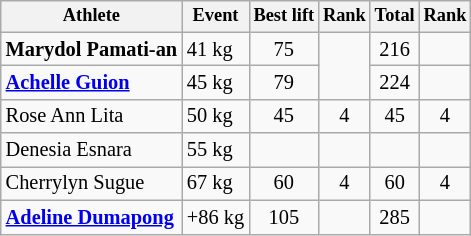<table class=wikitable style="font-size:85%">
<tr style="font-size:90%">
<th>Athlete</th>
<th>Event</th>
<th>Best lift</th>
<th>Rank</th>
<th>Total</th>
<th>Rank</th>
</tr>
<tr align=center>
<td align=left><strong>Marydol Pamati-an</strong></td>
<td align=left>41 kg</td>
<td>75</td>
<td rowspan=2></td>
<td>216</td>
<td></td>
</tr>
<tr align=center>
<td align=left><strong><a href='#'>Achelle Guion</a></strong></td>
<td align=left>45 kg</td>
<td>79</td>
<td>224</td>
<td></td>
</tr>
<tr align=center>
<td align=left>Rose Ann Lita</td>
<td align=left>50 kg</td>
<td>45</td>
<td>4</td>
<td>45</td>
<td>4</td>
</tr>
<tr align=center>
<td align=left>Denesia Esnara</td>
<td align=left>55 kg</td>
<td><strong></strong></td>
<td></td>
<td><strong></strong></td>
<td></td>
</tr>
<tr align=center>
<td align=left>Cherrylyn Sugue</td>
<td align=left>67 kg</td>
<td>60</td>
<td>4</td>
<td>60</td>
<td>4</td>
</tr>
<tr align=center>
<td align=left><strong><a href='#'>Adeline Dumapong</a></strong></td>
<td align=left>+86 kg</td>
<td>105</td>
<td></td>
<td>285</td>
<td></td>
</tr>
</table>
